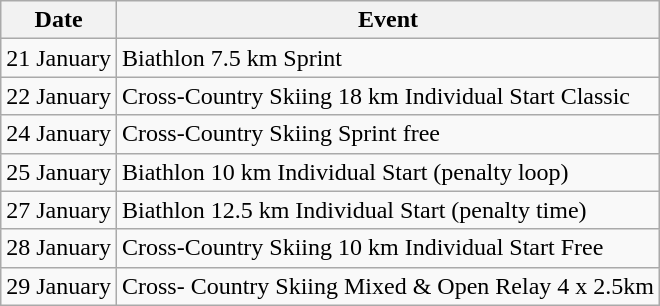<table class=wikitable>
<tr>
<th>Date</th>
<th>Event</th>
</tr>
<tr>
<td>21 January</td>
<td>Biathlon 7.5 km Sprint</td>
</tr>
<tr>
<td>22 January</td>
<td>Cross-Country Skiing 18 km Individual Start Classic</td>
</tr>
<tr>
<td>24 January</td>
<td>Cross-Country Skiing Sprint free</td>
</tr>
<tr>
<td>25 January</td>
<td>Biathlon 10 km Individual Start (penalty loop)</td>
</tr>
<tr>
<td>27 January</td>
<td>Biathlon 12.5 km Individual Start (penalty time)</td>
</tr>
<tr>
<td>28 January</td>
<td>Cross-Country Skiing 10 km Individual Start Free</td>
</tr>
<tr>
<td>29 January</td>
<td>Cross- Country Skiing Mixed & Open Relay 4 x 2.5km</td>
</tr>
</table>
